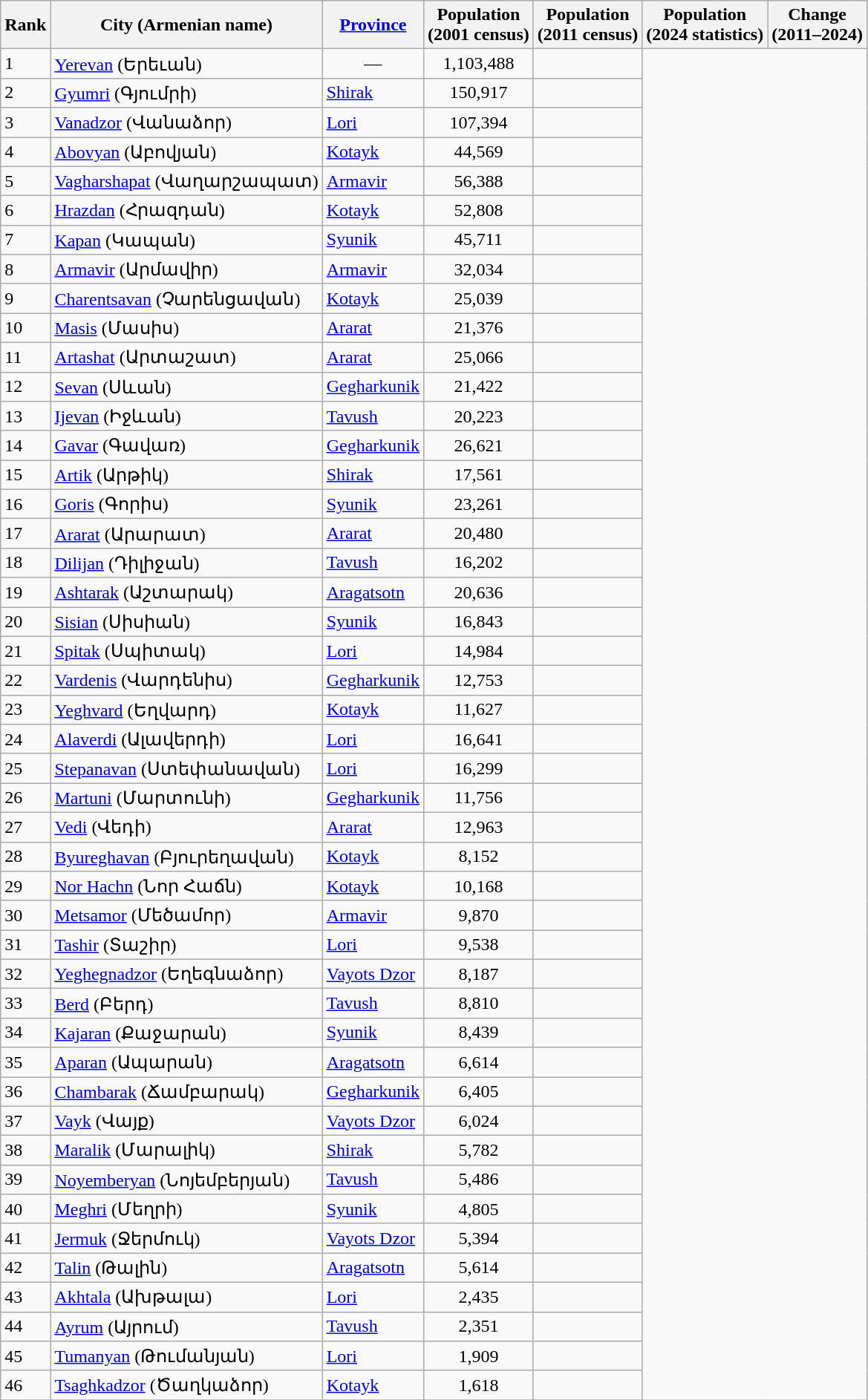<table class="wikitable sortable">
<tr>
<th>Rank</th>
<th>City (Armenian name)</th>
<th><a href='#'>Province</a></th>
<th>Population<br>(2001 census)</th>
<th>Population<br>(2011 census)</th>
<th>Population<br>(2024 statistics)</th>
<th>Change<br>(2011–2024)</th>
</tr>
<tr>
<td>1</td>
<td><a href='#'>Yerevan</a> (Երեւան)</td>
<td align=center>—</td>
<td align=center>1,103,488</td>
<td></td>
</tr>
<tr>
<td>2</td>
<td><a href='#'>Gyumri</a> (Գյումրի)</td>
<td><a href='#'>Shirak</a></td>
<td align=center>150,917</td>
<td></td>
</tr>
<tr>
<td>3</td>
<td><a href='#'>Vanadzor</a> (Վանաձոր)</td>
<td><a href='#'>Lori</a></td>
<td align=center>107,394</td>
<td></td>
</tr>
<tr>
<td>4</td>
<td><a href='#'>Abovyan</a> (Աբովյան)</td>
<td><a href='#'>Kotayk</a></td>
<td align=center>44,569</td>
<td></td>
</tr>
<tr>
<td>5</td>
<td><a href='#'>Vagharshapat</a> (Վաղարշապատ)</td>
<td><a href='#'>Armavir</a></td>
<td align=center>56,388</td>
<td></td>
</tr>
<tr>
<td>6</td>
<td><a href='#'>Hrazdan</a> (Հրազդան)</td>
<td><a href='#'>Kotayk</a></td>
<td align=center>52,808</td>
<td></td>
</tr>
<tr>
<td>7</td>
<td><a href='#'>Kapan</a> (Կապան)</td>
<td><a href='#'>Syunik</a></td>
<td align=center>45,711</td>
<td></td>
</tr>
<tr>
<td>8</td>
<td><a href='#'>Armavir</a> (Արմավիր)</td>
<td><a href='#'>Armavir</a></td>
<td align=center>32,034</td>
<td></td>
</tr>
<tr>
<td>9</td>
<td><a href='#'>Charentsavan</a> (Չարենցավան)</td>
<td><a href='#'>Kotayk</a></td>
<td align=center>25,039</td>
<td></td>
</tr>
<tr>
<td>10</td>
<td><a href='#'>Masis</a> (Մասիս)</td>
<td><a href='#'>Ararat</a></td>
<td align=center>21,376</td>
<td></td>
</tr>
<tr>
<td>11</td>
<td><a href='#'>Artashat</a> (Արտաշատ)</td>
<td><a href='#'>Ararat</a></td>
<td align=center>25,066</td>
<td></td>
</tr>
<tr>
<td>12</td>
<td><a href='#'>Sevan</a> (Սևան)</td>
<td><a href='#'>Gegharkunik</a></td>
<td align=center>21,422</td>
<td></td>
</tr>
<tr>
<td>13</td>
<td><a href='#'>Ijevan</a> (Իջևան)</td>
<td><a href='#'>Tavush</a></td>
<td align=center>20,223</td>
<td></td>
</tr>
<tr>
<td>14</td>
<td><a href='#'>Gavar</a> (Գավառ)</td>
<td><a href='#'>Gegharkunik</a></td>
<td align=center>26,621</td>
<td></td>
</tr>
<tr>
<td>15</td>
<td><a href='#'>Artik</a> (Արթիկ)</td>
<td><a href='#'>Shirak</a></td>
<td align=center>17,561</td>
<td></td>
</tr>
<tr>
<td>16</td>
<td><a href='#'>Goris</a> (Գորիս)</td>
<td><a href='#'>Syunik</a></td>
<td align=center>23,261</td>
<td></td>
</tr>
<tr>
<td>17</td>
<td><a href='#'>Ararat</a> (Արարատ)</td>
<td><a href='#'>Ararat</a></td>
<td align=center>20,480</td>
<td></td>
</tr>
<tr>
<td>18</td>
<td><a href='#'>Dilijan</a> (Դիլիջան)</td>
<td><a href='#'>Tavush</a></td>
<td align=center>16,202</td>
<td></td>
</tr>
<tr>
<td>19</td>
<td><a href='#'>Ashtarak</a> (Աշտարակ)</td>
<td><a href='#'>Aragatsotn</a></td>
<td align=center>20,636</td>
<td></td>
</tr>
<tr>
<td>20</td>
<td><a href='#'>Sisian</a> (Սիսիան)</td>
<td><a href='#'>Syunik</a></td>
<td align=center>16,843</td>
<td></td>
</tr>
<tr>
<td>21</td>
<td><a href='#'>Spitak</a> (Սպիտակ)</td>
<td><a href='#'>Lori</a></td>
<td align=center>14,984</td>
<td></td>
</tr>
<tr>
<td>22</td>
<td><a href='#'>Vardenis</a> (Վարդենիս)</td>
<td><a href='#'>Gegharkunik</a></td>
<td align=center>12,753</td>
<td></td>
</tr>
<tr>
<td>23</td>
<td><a href='#'>Yeghvard</a> (Եղվարդ)</td>
<td><a href='#'>Kotayk</a></td>
<td align=center>11,627</td>
<td></td>
</tr>
<tr>
<td>24</td>
<td><a href='#'>Alaverdi</a> (Ալավերդի)</td>
<td><a href='#'>Lori</a></td>
<td align=center>16,641</td>
<td></td>
</tr>
<tr>
<td>25</td>
<td><a href='#'>Stepanavan</a> (Ստեփանավան)</td>
<td><a href='#'>Lori</a></td>
<td align=center>16,299</td>
<td></td>
</tr>
<tr>
<td>26</td>
<td><a href='#'>Martuni</a> (Մարտունի)</td>
<td><a href='#'>Gegharkunik</a></td>
<td align=center>11,756</td>
<td></td>
</tr>
<tr>
<td>27</td>
<td><a href='#'>Vedi</a> (Վեդի)</td>
<td><a href='#'>Ararat</a></td>
<td align=center>12,963</td>
<td></td>
</tr>
<tr>
<td>28</td>
<td><a href='#'>Byureghavan</a> (Բյուրեղավան)</td>
<td><a href='#'>Kotayk</a></td>
<td align=center>8,152</td>
<td></td>
</tr>
<tr>
<td>29</td>
<td><a href='#'>Nor Hachn</a> (Նոր Հաճն)</td>
<td><a href='#'>Kotayk</a></td>
<td align=center>10,168</td>
<td></td>
</tr>
<tr>
<td>30</td>
<td><a href='#'>Metsamor</a> (Մեծամոր)</td>
<td><a href='#'>Armavir</a></td>
<td align=center>9,870</td>
<td></td>
</tr>
<tr>
<td>31</td>
<td><a href='#'>Tashir</a> (Տաշիր)</td>
<td><a href='#'>Lori</a></td>
<td align=center>9,538</td>
<td></td>
</tr>
<tr>
<td>32</td>
<td><a href='#'>Yeghegnadzor</a> (Եղեգնաձոր)</td>
<td><a href='#'>Vayots Dzor</a></td>
<td align=center>8,187</td>
<td></td>
</tr>
<tr>
<td>33</td>
<td><a href='#'>Berd</a> (Բերդ)</td>
<td><a href='#'>Tavush</a></td>
<td align=center>8,810</td>
<td></td>
</tr>
<tr>
<td>34</td>
<td><a href='#'>Kajaran</a> (Քաջարան)</td>
<td><a href='#'>Syunik</a></td>
<td align=center>8,439</td>
<td></td>
</tr>
<tr>
<td>35</td>
<td><a href='#'>Aparan</a> (Ապարան)</td>
<td><a href='#'>Aragatsotn</a></td>
<td align=center>6,614</td>
<td></td>
</tr>
<tr>
<td>36</td>
<td><a href='#'>Chambarak</a> (Ճամբարակ)</td>
<td><a href='#'>Gegharkunik</a></td>
<td align=center>6,405</td>
<td></td>
</tr>
<tr>
<td>37</td>
<td><a href='#'>Vayk</a> (Վայք)</td>
<td><a href='#'>Vayots Dzor</a></td>
<td align=center>6,024</td>
<td></td>
</tr>
<tr>
<td>38</td>
<td><a href='#'>Maralik</a> (Մարալիկ)</td>
<td><a href='#'>Shirak</a></td>
<td align=center>5,782</td>
<td></td>
</tr>
<tr>
<td>39</td>
<td><a href='#'>Noyemberyan</a> (Նոյեմբերյան)</td>
<td><a href='#'>Tavush</a></td>
<td align=center>5,486</td>
<td></td>
</tr>
<tr>
<td>40</td>
<td><a href='#'>Meghri</a> (Մեղրի)</td>
<td><a href='#'>Syunik</a></td>
<td align=center>4,805</td>
<td></td>
</tr>
<tr>
<td>41</td>
<td><a href='#'>Jermuk</a> (Ջերմուկ)</td>
<td><a href='#'>Vayots Dzor</a></td>
<td align=center>5,394</td>
<td></td>
</tr>
<tr>
<td>42</td>
<td><a href='#'>Talin</a> (Թալին)</td>
<td><a href='#'>Aragatsotn</a></td>
<td align=center>5,614</td>
<td></td>
</tr>
<tr>
<td>43</td>
<td><a href='#'>Akhtala</a> (Ախթալա)</td>
<td><a href='#'>Lori</a></td>
<td align=center>2,435</td>
<td></td>
</tr>
<tr>
<td>44</td>
<td><a href='#'>Ayrum</a> (Այրում)</td>
<td><a href='#'>Tavush</a></td>
<td align=center>2,351</td>
<td></td>
</tr>
<tr>
<td>45</td>
<td><a href='#'>Tumanyan</a> (Թումանյան)</td>
<td><a href='#'>Lori</a></td>
<td align=center>1,909</td>
<td></td>
</tr>
<tr>
<td>46</td>
<td><a href='#'>Tsaghkadzor</a> (Ծաղկաձոր)</td>
<td><a href='#'>Kotayk</a></td>
<td align=center>1,618</td>
<td></td>
</tr>
<tr>
</tr>
</table>
